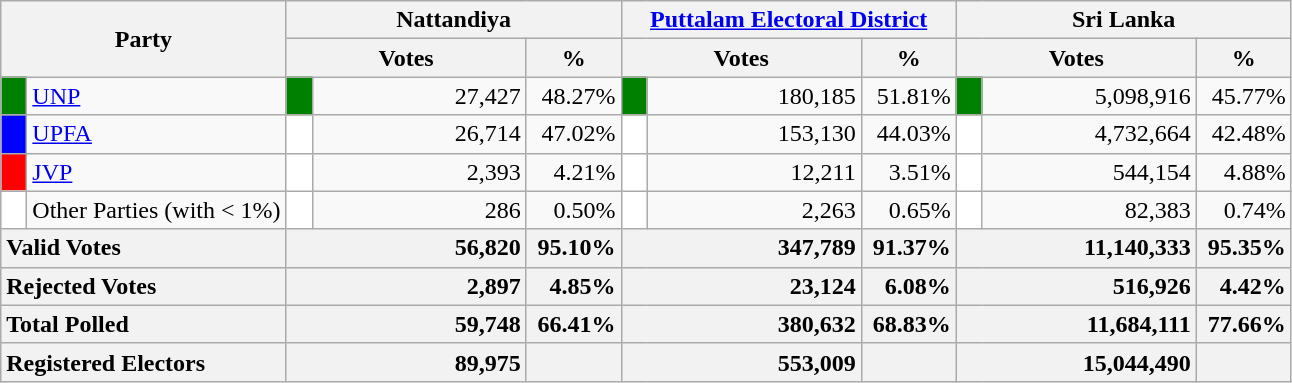<table class="wikitable">
<tr>
<th colspan="2" width="144px"rowspan="2">Party</th>
<th colspan="3" width="216px">Nattandiya</th>
<th colspan="3" width="216px"><a href='#'>Puttalam Electoral District</a></th>
<th colspan="3" width="216px">Sri Lanka</th>
</tr>
<tr>
<th colspan="2" width="144px">Votes</th>
<th>%</th>
<th colspan="2" width="144px">Votes</th>
<th>%</th>
<th colspan="2" width="144px">Votes</th>
<th>%</th>
</tr>
<tr>
<td style="background-color:green;" width="10px"></td>
<td style="text-align:left;"><a href='#'>UNP</a></td>
<td style="background-color:green;" width="10px"></td>
<td style="text-align:right;">27,427</td>
<td style="text-align:right;">48.27%</td>
<td style="background-color:green;" width="10px"></td>
<td style="text-align:right;">180,185</td>
<td style="text-align:right;">51.81%</td>
<td style="background-color:green;" width="10px"></td>
<td style="text-align:right;">5,098,916</td>
<td style="text-align:right;">45.77%</td>
</tr>
<tr>
<td style="background-color:blue;" width="10px"></td>
<td style="text-align:left;"><a href='#'>UPFA</a></td>
<td style="background-color:white;" width="10px"></td>
<td style="text-align:right;">26,714</td>
<td style="text-align:right;">47.02%</td>
<td style="background-color:white;" width="10px"></td>
<td style="text-align:right;">153,130</td>
<td style="text-align:right;">44.03%</td>
<td style="background-color:white;" width="10px"></td>
<td style="text-align:right;">4,732,664</td>
<td style="text-align:right;">42.48%</td>
</tr>
<tr>
<td style="background-color:red;" width="10px"></td>
<td style="text-align:left;"><a href='#'>JVP</a></td>
<td style="background-color:white;" width="10px"></td>
<td style="text-align:right;">2,393</td>
<td style="text-align:right;">4.21%</td>
<td style="background-color:white;" width="10px"></td>
<td style="text-align:right;">12,211</td>
<td style="text-align:right;">3.51%</td>
<td style="background-color:white;" width="10px"></td>
<td style="text-align:right;">544,154</td>
<td style="text-align:right;">4.88%</td>
</tr>
<tr>
<td style="background-color:white;" width="10px"></td>
<td style="text-align:left;">Other Parties (with < 1%)</td>
<td style="background-color:white;" width="10px"></td>
<td style="text-align:right;">286</td>
<td style="text-align:right;">0.50%</td>
<td style="background-color:white;" width="10px"></td>
<td style="text-align:right;">2,263</td>
<td style="text-align:right;">0.65%</td>
<td style="background-color:white;" width="10px"></td>
<td style="text-align:right;">82,383</td>
<td style="text-align:right;">0.74%</td>
</tr>
<tr>
<th colspan="2" width="144px"style="text-align:left;">Valid Votes</th>
<th style="text-align:right;"colspan="2" width="144px">56,820</th>
<th style="text-align:right;">95.10%</th>
<th style="text-align:right;"colspan="2" width="144px">347,789</th>
<th style="text-align:right;">91.37%</th>
<th style="text-align:right;"colspan="2" width="144px">11,140,333</th>
<th style="text-align:right;">95.35%</th>
</tr>
<tr>
<th colspan="2" width="144px"style="text-align:left;">Rejected Votes</th>
<th style="text-align:right;"colspan="2" width="144px">2,897</th>
<th style="text-align:right;">4.85%</th>
<th style="text-align:right;"colspan="2" width="144px">23,124</th>
<th style="text-align:right;">6.08%</th>
<th style="text-align:right;"colspan="2" width="144px">516,926</th>
<th style="text-align:right;">4.42%</th>
</tr>
<tr>
<th colspan="2" width="144px"style="text-align:left;">Total Polled</th>
<th style="text-align:right;"colspan="2" width="144px">59,748</th>
<th style="text-align:right;">66.41%</th>
<th style="text-align:right;"colspan="2" width="144px">380,632</th>
<th style="text-align:right;">68.83%</th>
<th style="text-align:right;"colspan="2" width="144px">11,684,111</th>
<th style="text-align:right;">77.66%</th>
</tr>
<tr>
<th colspan="2" width="144px"style="text-align:left;">Registered Electors</th>
<th style="text-align:right;"colspan="2" width="144px">89,975</th>
<th></th>
<th style="text-align:right;"colspan="2" width="144px">553,009</th>
<th></th>
<th style="text-align:right;"colspan="2" width="144px">15,044,490</th>
<th></th>
</tr>
</table>
